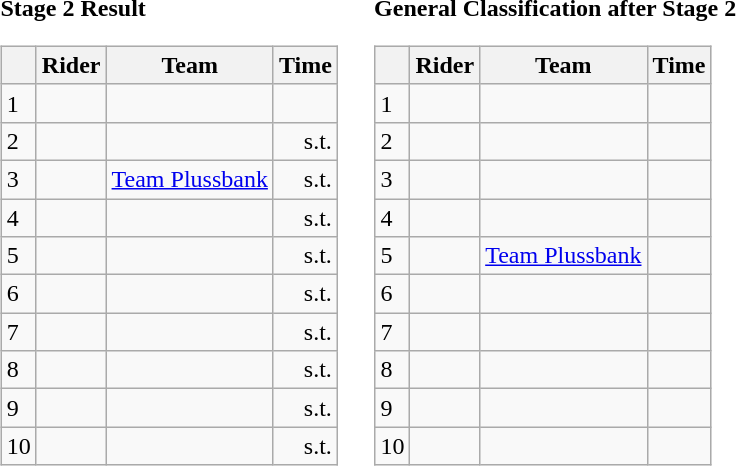<table>
<tr>
<td><strong>Stage 2 Result</strong><br><table class="wikitable">
<tr>
<th></th>
<th>Rider</th>
<th>Team</th>
<th>Time</th>
</tr>
<tr>
<td>1</td>
<td> </td>
<td></td>
<td align="right"></td>
</tr>
<tr>
<td>2</td>
<td> </td>
<td></td>
<td align="right">s.t.</td>
</tr>
<tr>
<td>3</td>
<td></td>
<td><a href='#'>Team Plussbank</a></td>
<td align="right">s.t.</td>
</tr>
<tr>
<td>4</td>
<td></td>
<td></td>
<td align="right">s.t.</td>
</tr>
<tr>
<td>5</td>
<td></td>
<td></td>
<td align="right">s.t.</td>
</tr>
<tr>
<td>6</td>
<td></td>
<td></td>
<td align="right">s.t.</td>
</tr>
<tr>
<td>7</td>
<td></td>
<td></td>
<td align="right">s.t.</td>
</tr>
<tr>
<td>8</td>
<td></td>
<td></td>
<td align="right">s.t.</td>
</tr>
<tr>
<td>9</td>
<td></td>
<td></td>
<td align="right">s.t.</td>
</tr>
<tr>
<td>10</td>
<td></td>
<td></td>
<td align="right">s.t.</td>
</tr>
</table>
</td>
<td></td>
<td><strong>General Classification after Stage 2</strong><br><table class="wikitable">
<tr>
<th></th>
<th>Rider</th>
<th>Team</th>
<th>Time</th>
</tr>
<tr>
<td>1</td>
<td> </td>
<td></td>
<td align="right"></td>
</tr>
<tr>
<td>2</td>
<td></td>
<td></td>
<td align="right"></td>
</tr>
<tr>
<td>3</td>
<td></td>
<td></td>
<td align="right"></td>
</tr>
<tr>
<td>4</td>
<td></td>
<td></td>
<td align="right"></td>
</tr>
<tr>
<td>5</td>
<td> </td>
<td><a href='#'>Team Plussbank</a></td>
<td align="right"></td>
</tr>
<tr>
<td>6</td>
<td></td>
<td></td>
<td align="right"></td>
</tr>
<tr>
<td>7</td>
<td></td>
<td></td>
<td align="right"></td>
</tr>
<tr>
<td>8</td>
<td></td>
<td></td>
<td align="right"></td>
</tr>
<tr>
<td>9</td>
<td></td>
<td></td>
<td align="right"></td>
</tr>
<tr>
<td>10</td>
<td></td>
<td></td>
<td align="right"></td>
</tr>
</table>
</td>
</tr>
</table>
